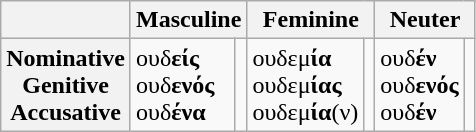<table class="wikitable">
<tr>
<th colspan="1" rowspan="1"> </th>
<th colspan="2" rowspan="1">Masculine</th>
<th colspan="2">Feminine</th>
<th colspan="2" rowspan="1">Neuter</th>
</tr>
<tr>
<th>Nominative<br>Genitive<br>Accusative</th>
<td>ουδ<strong>είς</strong><br>ουδ<strong>ενός</strong><br>ουδ<strong>ένα</strong></td>
<td><br><br></td>
<td>ουδεμ<strong>ία</strong><br>ουδεμ<strong>ίας</strong><br>ουδεμ<strong>ία</strong>(ν)</td>
<td><br><br></td>
<td>ουδ<strong>έν</strong><br>ουδ<strong>ενός</strong><br>ουδ<strong>έν</strong></td>
<td><br><br></td>
</tr>
</table>
